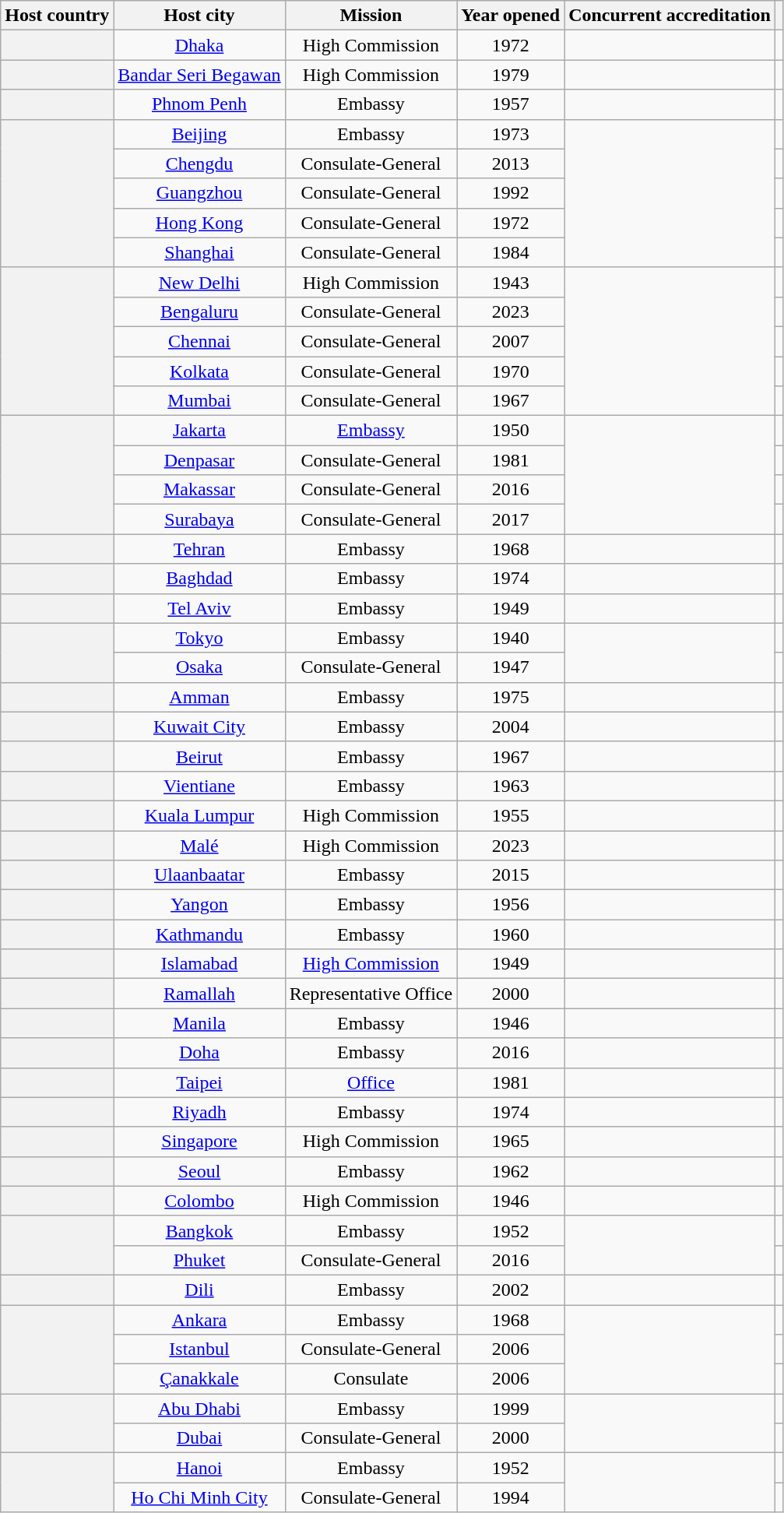<table class="wikitable plainrowheaders" style="text-align:center;">
<tr>
<th scope="col">Host country</th>
<th scope="col">Host city</th>
<th scope="col">Mission</th>
<th scope="col">Year opened</th>
<th scope="col">Concurrent accreditation</th>
<th scope="col"></th>
</tr>
<tr>
<th scope="row"></th>
<td><a href='#'>Dhaka</a></td>
<td>High Commission</td>
<td>1972</td>
<td></td>
<td></td>
</tr>
<tr>
<th scope="row"></th>
<td><a href='#'>Bandar Seri Begawan</a></td>
<td>High Commission</td>
<td>1979</td>
<td></td>
<td></td>
</tr>
<tr>
<th scope="row"></th>
<td><a href='#'>Phnom Penh</a></td>
<td>Embassy</td>
<td>1957</td>
<td></td>
<td></td>
</tr>
<tr>
<th scope="row" rowspan="5"></th>
<td><a href='#'>Beijing</a></td>
<td>Embassy</td>
<td>1973</td>
<td rowspan="5"></td>
<td></td>
</tr>
<tr>
<td><a href='#'>Chengdu</a></td>
<td>Consulate-General</td>
<td>2013</td>
<td></td>
</tr>
<tr>
<td><a href='#'>Guangzhou</a></td>
<td>Consulate-General</td>
<td>1992</td>
<td></td>
</tr>
<tr>
<td><a href='#'>Hong Kong</a></td>
<td>Consulate-General</td>
<td>1972</td>
<td></td>
</tr>
<tr>
<td><a href='#'>Shanghai</a></td>
<td>Consulate-General</td>
<td>1984</td>
<td></td>
</tr>
<tr>
<th scope="row" rowspan="5"></th>
<td><a href='#'>New Delhi</a></td>
<td>High Commission</td>
<td>1943</td>
<td rowspan="5"></td>
<td></td>
</tr>
<tr>
<td><a href='#'>Bengaluru</a></td>
<td>Consulate-General</td>
<td>2023</td>
<td></td>
</tr>
<tr>
<td><a href='#'>Chennai</a></td>
<td>Consulate-General</td>
<td>2007</td>
<td></td>
</tr>
<tr>
<td><a href='#'>Kolkata</a></td>
<td>Consulate-General</td>
<td>1970</td>
<td></td>
</tr>
<tr>
<td><a href='#'>Mumbai</a></td>
<td>Consulate-General</td>
<td>1967</td>
<td></td>
</tr>
<tr>
<th scope="row" rowspan="4"></th>
<td><a href='#'>Jakarta</a></td>
<td><a href='#'>Embassy</a></td>
<td>1950</td>
<td rowspan="4"></td>
<td></td>
</tr>
<tr>
<td><a href='#'>Denpasar</a></td>
<td>Consulate-General</td>
<td>1981</td>
<td></td>
</tr>
<tr>
<td><a href='#'>Makassar</a></td>
<td>Consulate-General</td>
<td>2016</td>
<td></td>
</tr>
<tr>
<td><a href='#'>Surabaya</a></td>
<td>Consulate-General</td>
<td>2017</td>
<td></td>
</tr>
<tr>
<th scope="row"></th>
<td><a href='#'>Tehran</a></td>
<td>Embassy</td>
<td>1968</td>
<td></td>
<td></td>
</tr>
<tr>
<th scope="row"></th>
<td><a href='#'>Baghdad</a></td>
<td>Embassy</td>
<td>1974</td>
<td></td>
<td></td>
</tr>
<tr>
<th scope="row"></th>
<td><a href='#'>Tel Aviv</a></td>
<td>Embassy</td>
<td>1949</td>
<td></td>
<td></td>
</tr>
<tr>
<th scope="row" rowspan="2"></th>
<td><a href='#'>Tokyo</a></td>
<td>Embassy</td>
<td>1940</td>
<td rowspan="2"></td>
<td></td>
</tr>
<tr>
<td><a href='#'>Osaka</a></td>
<td>Consulate-General</td>
<td>1947</td>
<td></td>
</tr>
<tr>
<th scope="row"></th>
<td><a href='#'>Amman</a></td>
<td>Embassy</td>
<td>1975</td>
<td></td>
<td></td>
</tr>
<tr>
<th scope="row"></th>
<td><a href='#'>Kuwait City</a></td>
<td>Embassy</td>
<td>2004</td>
<td></td>
<td></td>
</tr>
<tr>
<th scope="row"></th>
<td><a href='#'>Beirut</a></td>
<td>Embassy</td>
<td>1967</td>
<td></td>
<td></td>
</tr>
<tr>
<th scope="row"></th>
<td><a href='#'>Vientiane</a></td>
<td>Embassy</td>
<td>1963</td>
<td></td>
<td></td>
</tr>
<tr>
<th scope="row"></th>
<td><a href='#'>Kuala Lumpur</a></td>
<td>High Commission</td>
<td>1955</td>
<td></td>
<td></td>
</tr>
<tr>
<th scope="row"></th>
<td><a href='#'>Malé</a></td>
<td>High Commission</td>
<td>2023</td>
<td></td>
<td></td>
</tr>
<tr>
<th scope="row"></th>
<td><a href='#'>Ulaanbaatar</a></td>
<td>Embassy</td>
<td>2015</td>
<td></td>
<td></td>
</tr>
<tr>
<th scope="row"></th>
<td><a href='#'>Yangon</a></td>
<td>Embassy</td>
<td>1956</td>
<td></td>
<td></td>
</tr>
<tr>
<th scope="row"></th>
<td><a href='#'>Kathmandu</a></td>
<td>Embassy</td>
<td>1960</td>
<td></td>
<td></td>
</tr>
<tr>
<th scope="row"></th>
<td><a href='#'>Islamabad</a></td>
<td><a href='#'>High Commission</a></td>
<td>1949</td>
<td></td>
<td></td>
</tr>
<tr>
<th scope="row"></th>
<td><a href='#'>Ramallah</a></td>
<td>Representative Office</td>
<td>2000</td>
<td></td>
<td></td>
</tr>
<tr>
<th scope="row"></th>
<td><a href='#'>Manila</a></td>
<td>Embassy</td>
<td>1946</td>
<td></td>
<td></td>
</tr>
<tr>
<th scope="row"></th>
<td><a href='#'>Doha</a></td>
<td>Embassy</td>
<td>2016</td>
<td></td>
<td></td>
</tr>
<tr>
<th scope="row"></th>
<td><a href='#'>Taipei</a></td>
<td><a href='#'>Office</a></td>
<td>1981</td>
<td></td>
<td></td>
</tr>
<tr>
<th scope="row"></th>
<td><a href='#'>Riyadh</a></td>
<td>Embassy</td>
<td>1974</td>
<td></td>
<td></td>
</tr>
<tr>
<th scope="row"></th>
<td><a href='#'>Singapore</a></td>
<td>High Commission</td>
<td>1965</td>
<td></td>
<td></td>
</tr>
<tr>
<th scope="row"></th>
<td><a href='#'>Seoul</a></td>
<td>Embassy</td>
<td>1962</td>
<td></td>
<td></td>
</tr>
<tr>
<th scope="row"></th>
<td><a href='#'>Colombo</a></td>
<td>High Commission</td>
<td>1946</td>
<td></td>
<td></td>
</tr>
<tr>
<th scope="row" rowspan="2"></th>
<td><a href='#'>Bangkok</a></td>
<td>Embassy</td>
<td>1952</td>
<td rowspan="2"></td>
<td></td>
</tr>
<tr>
<td><a href='#'>Phuket</a></td>
<td>Consulate-General</td>
<td>2016</td>
<td></td>
</tr>
<tr>
<th scope="row"></th>
<td><a href='#'>Dili</a></td>
<td>Embassy</td>
<td>2002</td>
<td></td>
<td></td>
</tr>
<tr>
<th scope="row" rowspan="3"></th>
<td><a href='#'>Ankara</a></td>
<td>Embassy</td>
<td>1968</td>
<td rowspan="3"></td>
<td></td>
</tr>
<tr>
<td><a href='#'>Istanbul</a></td>
<td>Consulate-General</td>
<td>2006</td>
<td></td>
</tr>
<tr>
<td><a href='#'>Çanakkale</a></td>
<td>Consulate</td>
<td>2006</td>
<td></td>
</tr>
<tr>
<th scope="row" rowspan="2"></th>
<td><a href='#'>Abu Dhabi</a></td>
<td>Embassy</td>
<td>1999</td>
<td rowspan="2"></td>
<td></td>
</tr>
<tr>
<td><a href='#'>Dubai</a></td>
<td>Consulate-General</td>
<td>2000</td>
<td></td>
</tr>
<tr>
<th scope="row" rowspan="2"></th>
<td><a href='#'>Hanoi</a></td>
<td>Embassy</td>
<td>1952</td>
<td rowspan="2"></td>
<td></td>
</tr>
<tr>
<td><a href='#'>Ho Chi Minh City</a></td>
<td>Consulate-General</td>
<td>1994</td>
<td></td>
</tr>
</table>
